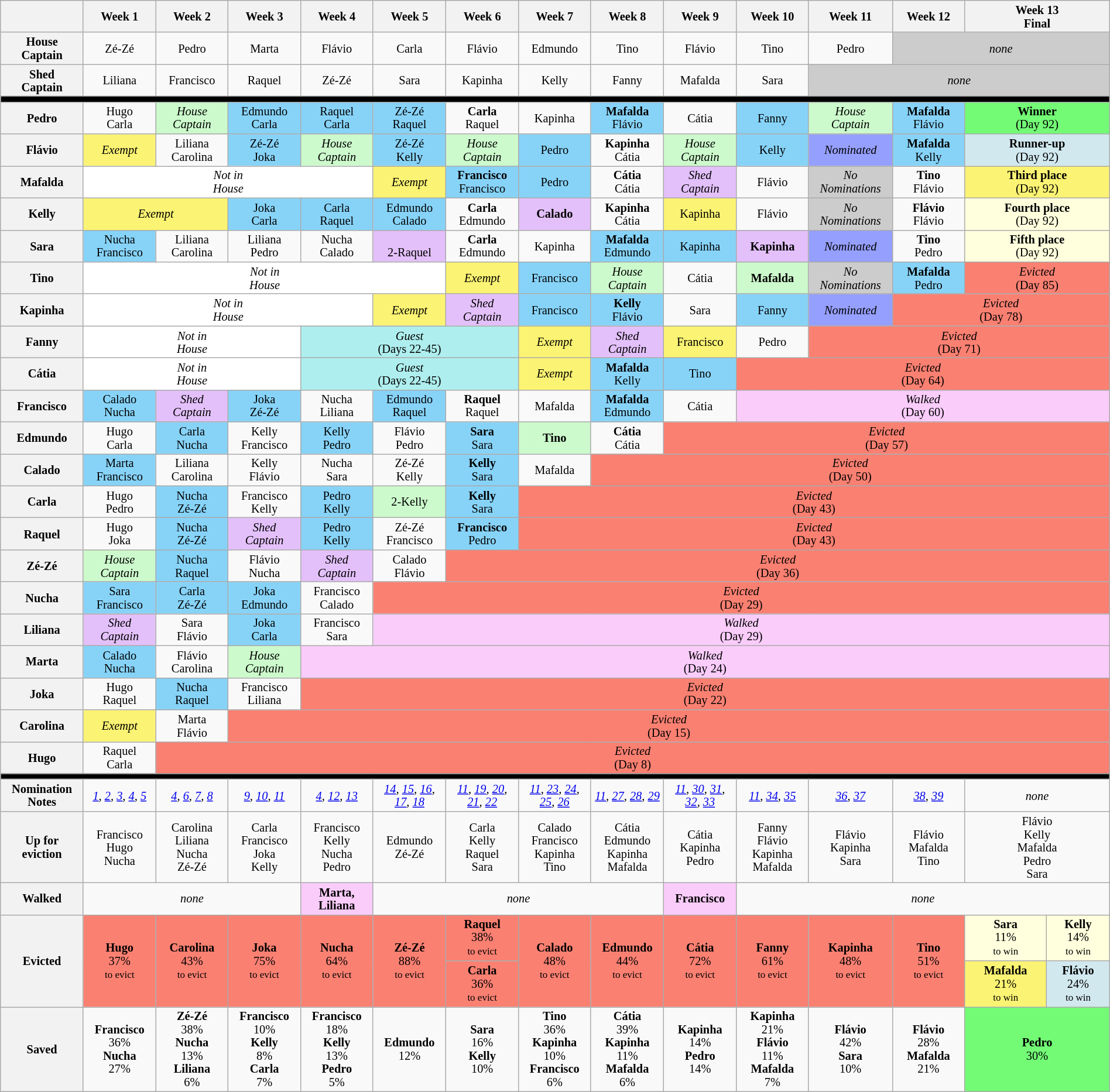<table class="wikitable" style="text-align:center; width: 100%; font-size:85%; line-height:15px">
<tr>
<th style="width: 5%;"></th>
<th style="width: 5%;">Week 1</th>
<th style="width: 5%;">Week 2</th>
<th style="width: 5%;">Week 3</th>
<th style="width: 5%;">Week 4</th>
<th style="width: 5%;">Week 5</th>
<th style="width: 5%;">Week 6</th>
<th style="width: 5%;">Week 7</th>
<th style="width: 5%;">Week 8</th>
<th style="width: 5%;">Week 9</th>
<th style="width: 5%;">Week 10</th>
<th style="width: 5%;">Week 11</th>
<th style="width: 5%;">Week 12</th>
<th colspan="2" style="width: 10%;">Week 13<br>Final</th>
</tr>
<tr>
<th>House<br>Captain</th>
<td>Zé-Zé</td>
<td>Pedro</td>
<td>Marta</td>
<td>Flávio</td>
<td>Carla</td>
<td>Flávio</td>
<td>Edmundo</td>
<td>Tino</td>
<td>Flávio</td>
<td>Tino</td>
<td>Pedro</td>
<td colspan="3" style="background:#CCC;"><em>none</em></td>
</tr>
<tr>
<th>Shed<br>Captain</th>
<td>Liliana</td>
<td>Francisco</td>
<td>Raquel</td>
<td>Zé-Zé</td>
<td>Sara</td>
<td>Kapinha</td>
<td>Kelly</td>
<td>Fanny</td>
<td>Mafalda</td>
<td>Sara</td>
<td colspan="4" style="background:#CCC;"><em>none</em></td>
</tr>
<tr>
<th colspan="15" style="background:#000;"></th>
</tr>
<tr>
<th>Pedro</th>
<td>Hugo<br>Carla</td>
<td style="background:#CCFACC;"><em>House<br>Captain</em></td>
<td style="background:#87D3F8;">Edmundo<br>Carla</td>
<td style="background:#87D3F8;">Raquel<br>Carla</td>
<td style="background:#87D3F8;">Zé-Zé<br>Raquel</td>
<td><strong>Carla</strong><br>Raquel</td>
<td>Kapinha</td>
<td style="background:#87D3F8;"><strong>Mafalda</strong><br>Flávio</td>
<td>Cátia</td>
<td style="background:#87D3F8;">Fanny</td>
<td style="background:#CCFACC;"><em>House<br>Captain</em></td>
<td style="background:#87D3F8;"><strong>Mafalda</strong><br>Flávio</td>
<td colspan="2" style="background:#73FB76;"><strong>Winner</strong><br>(Day 92)</td>
</tr>
<tr>
<th>Flávio</th>
<td style="background:#FBF373;"><em>Exempt</em></td>
<td>Liliana<br>Carolina</td>
<td style="background:#87D3F8;">Zé-Zé<br>Joka</td>
<td style="background:#CCFACC;"><em>House<br>Captain</em></td>
<td style="background:#87D3F8;">Zé-Zé<br>Kelly</td>
<td style="background:#CCFACC;"><em>House<br>Captain</em></td>
<td style="background:#87D3F8;">Pedro</td>
<td><strong>Kapinha</strong><br>Cátia</td>
<td style="background:#CCFACC;"><em>House<br>Captain</em></td>
<td style="background:#87D3F8;">Kelly</td>
<td style="background:#959FFD;"><em>Nominated</em></td>
<td style="background:#87D3F8;"><strong>Mafalda</strong><br>Kelly</td>
<td colspan="2" style="background:#D1E8EF;"><strong>Runner-up</strong><br>(Day 92)</td>
</tr>
<tr>
<th>Mafalda</th>
<td colspan=4 style="background:white"><em>Not in<br>House</em></td>
<td style="background:#FBF373;"><em>Exempt</em></td>
<td style="background:#87D3F8;"><strong>Francisco</strong><br>Francisco</td>
<td style="background:#87D3F8;">Pedro</td>
<td><strong>Cátia</strong><br>Cátia</td>
<td style="background:#E3C0FA;"><em>Shed<br>Captain</em></td>
<td>Flávio</td>
<td style="background:#CCCCCC;"><em>No<br>Nominations</em></td>
<td><strong>Tino</strong><br>Flávio</td>
<td colspan="2" style="background:#FBF373;"><strong>Third place</strong><br>(Day 92)</td>
</tr>
<tr>
<th>Kelly</th>
<td colspan=2 style="background:#FBF373;"><em>Exempt</em></td>
<td style="background:#87D3F8;">Joka<br>Carla</td>
<td style="background:#87D3F8;">Carla<br>Raquel</td>
<td style="background:#87D3F8;">Edmundo<br>Calado</td>
<td><strong>Carla</strong><br>Edmundo</td>
<td style="background:#E3C0FA;"><strong>Calado</strong></td>
<td><strong>Kapinha</strong><br>Cátia</td>
<td style="background:#FBF373;">Kapinha</td>
<td>Flávio</td>
<td style="background:#CCCCCC;"><em>No<br>Nominations</em></td>
<td><strong>Flávio</strong><br>Flávio</td>
<td colspan="2" style="background:#FFFFDD;"><strong>Fourth place</strong><br>(Day 92)</td>
</tr>
<tr>
<th>Sara</th>
<td style="background:#87D3F8;">Nucha<br>Francisco</td>
<td>Liliana<br>Carolina</td>
<td>Liliana<br>Pedro</td>
<td>Nucha<br>Calado</td>
<td style="background:#E3C0FA;"><br>2-Raquel</td>
<td><strong>Carla</strong><br>Edmundo</td>
<td>Kapinha</td>
<td style="background:#87D3F8;"><strong>Mafalda</strong><br>Edmundo</td>
<td style="background:#87D3F8;">Kapinha</td>
<td style="background:#E3C0FA;"><strong>Kapinha</strong></td>
<td style="background:#959FFD;"><em>Nominated</em></td>
<td><strong>Tino</strong><br>Pedro</td>
<td colspan="2" style="background:#FFFFDD;"><strong>Fifth place</strong><br>(Day 92)</td>
</tr>
<tr>
<th>Tino</th>
<td colspan=5 style="background:white"><em>Not in<br>House</em></td>
<td style="background:#FBF373;"><em>Exempt</em></td>
<td style="background:#87D3F8;">Francisco</td>
<td style="background:#CCFACC;"><em>House<br>Captain</em></td>
<td>Cátia</td>
<td style="background:#CCFACC;"><strong>Mafalda</strong></td>
<td style="background:#CCCCCC;"><em>No<br>Nominations</em></td>
<td style="background:#87D3F8;"><strong>Mafalda</strong><br>Pedro</td>
<td colspan="2" style="background:#FA8072"><em>Evicted</em><br>(Day 85)</td>
</tr>
<tr>
<th>Kapinha</th>
<td colspan=4 style="background:white"><em>Not in<br>House</em></td>
<td style="background:#FBF373;"><em>Exempt</em></td>
<td style="background:#E3C0FA;"><em>Shed<br>Captain</em></td>
<td style="background:#87D3F8;">Francisco</td>
<td style="background:#87D3F8;"><strong>Kelly</strong><br>Flávio</td>
<td>Sara</td>
<td style="background:#87D3F8;">Fanny</td>
<td style="background:#959FFD;"><em>Nominated</em></td>
<td colspan="3" style="background:#FA8072"><em>Evicted</em><br>(Day 78)</td>
</tr>
<tr>
<th>Fanny</th>
<td colspan=3 style="background:white"><em>Not in<br>House</em></td>
<td colspan=3 style="background:#AFEEEE"><em>Guest</em><br>(Days 22-45)</td>
<td style="background:#FBF373;"><em>Exempt</em></td>
<td style="background:#E3C0FA;"><em>Shed<br>Captain</em></td>
<td style="background:#FBF373;">Francisco</td>
<td>Pedro</td>
<td colspan="4" style="background:#FA8072"><em>Evicted</em><br>(Day 71)</td>
</tr>
<tr>
<th>Cátia</th>
<td colspan=3 style="background:white"><em>Not in<br>House</em></td>
<td colspan=3 style="background:#AFEEEE"><em>Guest</em><br>(Days 22-45)</td>
<td style="background:#FBF373;"><em>Exempt</em></td>
<td style="background:#87D3F8;"><strong>Mafalda</strong><br>Kelly</td>
<td style="background:#87D3F8;">Tino</td>
<td colspan="5" style="background:#FA8072"><em>Evicted</em><br>(Day 64)</td>
</tr>
<tr>
<th>Francisco</th>
<td style="background:#87D3F8;">Calado<br>Nucha</td>
<td style="background:#E3C0FA;"><em>Shed<br>Captain</em></td>
<td style="background:#87D3F8;">Joka<br>Zé-Zé</td>
<td>Nucha<br>Liliana</td>
<td style="background:#87D3F8;">Edmundo<br>Raquel</td>
<td><strong>Raquel</strong><br>Raquel</td>
<td>Mafalda</td>
<td style="background:#87D3F8;"><strong>Mafalda</strong><br>Edmundo</td>
<td>Cátia</td>
<td colspan="5" style="background:#FACCFA"><em>Walked</em><br>(Day 60)</td>
</tr>
<tr>
<th>Edmundo</th>
<td>Hugo<br>Carla</td>
<td style="background:#87D3F8;">Carla<br>Nucha</td>
<td>Kelly<br>Francisco</td>
<td style="background:#87D3F8;">Kelly<br>Pedro</td>
<td>Flávio<br>Pedro</td>
<td style="background:#87D3F8;"><strong>Sara</strong><br>Sara</td>
<td style="background:#CCFACC;"><strong>Tino</strong></td>
<td><strong>Cátia</strong><br>Cátia</td>
<td colspan="6" style="background:#FA8072"><em>Evicted</em><br>(Day 57)</td>
</tr>
<tr>
<th>Calado</th>
<td style="background:#87D3F8;">Marta<br>Francisco</td>
<td>Liliana<br>Carolina</td>
<td>Kelly<br>Flávio</td>
<td>Nucha<br>Sara</td>
<td>Zé-Zé<br>Kelly</td>
<td style="background:#87D3F8;"><strong>Kelly</strong><br>Sara</td>
<td>Mafalda</td>
<td colspan="7" style="background:#FA8072"><em>Evicted</em><br>(Day 50)</td>
</tr>
<tr>
<th>Carla</th>
<td>Hugo<br>Pedro</td>
<td style="background:#87D3F8;">Nucha<br>Zé-Zé</td>
<td>Francisco<br>Kelly</td>
<td style="background:#87D3F8;">Pedro<br>Kelly</td>
<td style="background:#CCFACC;">2-Kelly<br></td>
<td style="background:#87D3F8;"><strong>Kelly</strong><br>Sara</td>
<td colspan="8" style="background:#FA8072"><em>Evicted</em><br>(Day 43)</td>
</tr>
<tr>
<th>Raquel</th>
<td>Hugo<br>Joka</td>
<td style="background:#87D3F8;">Nucha<br>Zé-Zé</td>
<td style="background:#E3C0FA;"><em>Shed<br>Captain</em></td>
<td style="background:#87D3F8;">Pedro<br>Kelly</td>
<td>Zé-Zé<br>Francisco</td>
<td style="background:#87D3F8;"><strong>Francisco</strong><br>Pedro</td>
<td colspan="8" style="background:#FA8072"><em>Evicted</em><br>(Day 43)</td>
</tr>
<tr>
<th>Zé-Zé</th>
<td style="background:#CCFACC;"><em>House<br>Captain</em></td>
<td style="background:#87D3F8;">Nucha<br>Raquel</td>
<td>Flávio<br>Nucha</td>
<td style="background:#E3C0FA;"><em>Shed<br>Captain</em></td>
<td>Calado<br>Flávio</td>
<td colspan="9" style="background:#FA8072"><em>Evicted</em><br>(Day 36)</td>
</tr>
<tr>
<th>Nucha</th>
<td style="background:#87D3F8;">Sara<br>Francisco</td>
<td style="background:#87D3F8;">Carla<br>Zé-Zé</td>
<td style="background:#87D3F8;">Joka<br>Edmundo</td>
<td>Francisco<br>Calado</td>
<td colspan="10" style="background:#FA8072"><em>Evicted</em><br>(Day 29)</td>
</tr>
<tr>
<th>Liliana</th>
<td style="background:#E3C0FA;"><em>Shed<br>Captain</em></td>
<td>Sara<br>Flávio</td>
<td style="background:#87D3F8;">Joka<br>Carla</td>
<td>Francisco<br>Sara</td>
<td colspan="10" style="background:#FACCFA"><em>Walked</em><br>(Day 29)</td>
</tr>
<tr>
<th>Marta</th>
<td style="background:#87D3F8;">Calado<br>Nucha</td>
<td>Flávio<br>Carolina</td>
<td style="background:#CCFACC;"><em>House<br>Captain</em></td>
<td colspan="11" style="background:#FACCFA"><em>Walked</em><br>(Day 24)</td>
</tr>
<tr>
<th>Joka</th>
<td>Hugo<br>Raquel</td>
<td style="background:#87D3F8;">Nucha<br>Raquel</td>
<td>Francisco<br>Liliana</td>
<td colspan="11" style="background:#FA8072"><em>Evicted</em><br>(Day 22)</td>
</tr>
<tr>
<th>Carolina</th>
<td style="background:#FBF373;"><em>Exempt</em></td>
<td>Marta<br>Flávio</td>
<td colspan="12" style="background:#FA8072"><em>Evicted</em><br>(Day 15)</td>
</tr>
<tr>
<th>Hugo</th>
<td>Raquel<br>Carla</td>
<td colspan="13" style="background:#FA8072"><em>Evicted</em><br>(Day 8)</td>
</tr>
<tr>
<th colspan="15" style="background:#000;"></th>
</tr>
<tr>
<th>Nomination<br>Notes</th>
<td><em><a href='#'>1</a>, <a href='#'>2</a>, <a href='#'>3</a>, <a href='#'>4</a>, <a href='#'>5</a></em></td>
<td><em><a href='#'>4</a>, <a href='#'>6</a>, <a href='#'>7</a>, <a href='#'>8</a></em></td>
<td><em><a href='#'>9</a>, <a href='#'>10</a>, <a href='#'>11</a></em></td>
<td><em><a href='#'>4</a>, <a href='#'>12</a>, <a href='#'>13</a></em></td>
<td><em><a href='#'>14</a>, <a href='#'>15</a>, <a href='#'>16</a>, <a href='#'>17</a>, <a href='#'>18</a></em></td>
<td><em><a href='#'>11</a>, <a href='#'>19</a>, <a href='#'>20</a>, <a href='#'>21</a>, <a href='#'>22</a></em></td>
<td><em><a href='#'>11</a>, <a href='#'>23</a>, <a href='#'>24</a>, <a href='#'>25</a>, <a href='#'>26</a></em></td>
<td><em><a href='#'>11</a>, <a href='#'>27</a>, <a href='#'>28</a>, <a href='#'>29</a></em></td>
<td><em><a href='#'>11</a>, <a href='#'>30</a>, <a href='#'>31</a>, <a href='#'>32</a>, <a href='#'>33</a></em></td>
<td><em><a href='#'>11</a>, <a href='#'>34</a>, <a href='#'>35</a></em></td>
<td><em><a href='#'>36</a>, <a href='#'>37</a></em></td>
<td><em><a href='#'>38</a>, <a href='#'>39</a></em></td>
<td colspan="2"><em>none</em></td>
</tr>
<tr>
<th>Up for<br>eviction</th>
<td>Francisco<br>Hugo<br>Nucha</td>
<td>Carolina<br>Liliana<br>Nucha<br>Zé-Zé</td>
<td>Carla<br>Francisco<br>Joka<br>Kelly</td>
<td>Francisco<br>Kelly<br>Nucha<br>Pedro</td>
<td>Edmundo<br>Zé-Zé</td>
<td>Carla<br>Kelly<br>Raquel<br>Sara</td>
<td>Calado<br>Francisco<br>Kapinha<br>Tino</td>
<td>Cátia<br>Edmundo<br>Kapinha<br>Mafalda</td>
<td>Cátia<br>Kapinha<br>Pedro</td>
<td>Fanny<br>Flávio<br>Kapinha<br>Mafalda</td>
<td>Flávio<br>Kapinha<br>Sara</td>
<td>Flávio<br>Mafalda<br>Tino</td>
<td colspan="2">Flávio<br>Kelly<br>Mafalda<br>Pedro<br>Sara</td>
</tr>
<tr>
<th>Walked</th>
<td colspan=3><em>none</em></td>
<td style="background:#FACCFA"><strong>Marta,<br>Liliana</strong></td>
<td colspan=4><em>none</em></td>
<td style="background:#FACCFA"><strong>Francisco</strong></td>
<td colspan="5"><em>none</em></td>
</tr>
<tr>
<th rowspan=2>Evicted</th>
<td rowspan=2 style="background:#FA8072"><strong>Hugo</strong><br>37%<br><small>to evict</small></td>
<td rowspan=2 style="background:#FA8072"><strong>Carolina</strong><br>43%<br><small>to evict</small></td>
<td rowspan=2 style="background:#FA8072"><strong>Joka</strong><br>75%<br><small>to evict</small></td>
<td rowspan=2 style="background:#FA8072"><strong>Nucha</strong><br>64%<br><small>to evict</small></td>
<td rowspan=2 style="background:#FA8072"><strong>Zé-Zé</strong><br>88%<br><small>to evict</small></td>
<td style="background:#FA8072"><strong>Raquel</strong><br>38%<br><small>to evict</small></td>
<td rowspan=2 style="background:#FA8072"><strong>Calado</strong><br>48%<br><small>to evict</small></td>
<td rowspan=2 style="background:#FA8072"><strong>Edmundo</strong><br>44%<br><small>to evict</small></td>
<td rowspan=2 style="background:#FA8072"><strong>Cátia</strong><br>72%<br><small>to evict</small></td>
<td rowspan=2 style="background:#FA8072"><strong>Fanny</strong><br>61%<br><small>to evict</small></td>
<td rowspan=2 style="background:#FA8072"><strong>Kapinha</strong><br>48%<br><small>to evict</small></td>
<td rowspan=2 style="background:#FA8072"><strong>Tino</strong><br>51%<br><small>to evict</small></td>
<td style="background:#FFFFDD"><strong>Sara</strong><br>11%<br><small>to win</small></td>
<td style="background:#FFFFDD"><strong>Kelly</strong><br>14%<br><small>to win</small></td>
</tr>
<tr>
<td style="background:#FA8072"><strong>Carla</strong><br>36%<br><small>to evict</small></td>
<td style="background:#FBF373"><strong>Mafalda</strong><br>21%<br><small>to win</small></td>
<td style="background:#D1E8EF"><strong>Flávio</strong><br>24%<br><small>to win</small></td>
</tr>
<tr>
<th>Saved</th>
<td><strong>Francisco</strong><br>36%<br><strong>Nucha</strong><br>27%</td>
<td><strong>Zé-Zé</strong><br>38%<br><strong>Nucha</strong><br>13%<br><strong>Liliana</strong><br>6%</td>
<td><strong>Francisco</strong><br>10%<br><strong>Kelly</strong><br>8%<br><strong>Carla</strong><br>7%</td>
<td><strong>Francisco</strong><br>18%<br><strong>Kelly</strong><br>13%<br><strong>Pedro</strong><br>5%</td>
<td><strong>Edmundo</strong><br>12%</td>
<td><strong>Sara</strong><br>16%<br><strong>Kelly</strong><br>10%</td>
<td><strong>Tino</strong><br>36%<br><strong>Kapinha</strong><br>10%<br><strong>Francisco</strong><br>6%</td>
<td><strong>Cátia</strong><br>39%<br><strong>Kapinha</strong><br>11%<br><strong>Mafalda</strong><br>6%</td>
<td><strong>Kapinha</strong><br>14%<br><strong>Pedro</strong><br>14%</td>
<td><strong>Kapinha</strong><br>21%<br><strong>Flávio</strong><br>11%<br><strong>Mafalda</strong><br>7%</td>
<td><strong>Flávio</strong><br>42%<br><strong>Sara</strong><br>10%</td>
<td><strong>Flávio</strong><br>28%<br><strong>Mafalda</strong><br>21%</td>
<td colspan="2" style="background:#73FB76"><strong>Pedro</strong><br>30%<br><small></small></td>
</tr>
</table>
